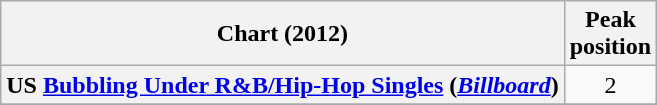<table class="wikitable sortable plainrowheaders" style="text-align:center">
<tr>
<th scope="col">Chart (2012)</th>
<th scope="col">Peak<br>position</th>
</tr>
<tr>
<th scope="row">US <a href='#'>Bubbling Under R&B/Hip-Hop Singles</a> (<em><a href='#'>Billboard</a></em>)</th>
<td>2</td>
</tr>
<tr>
</tr>
</table>
